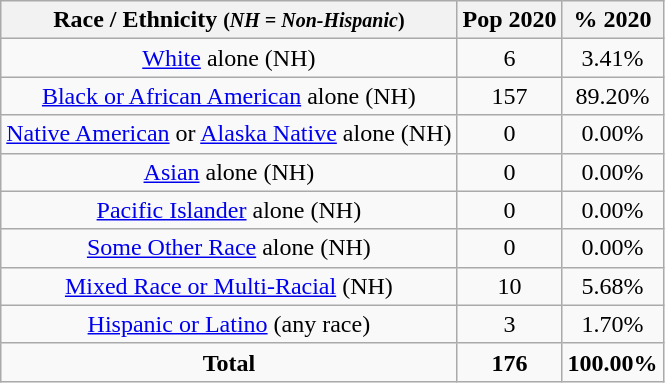<table class="wikitable" style="text-align:center;">
<tr>
<th>Race / Ethnicity <small>(<em>NH = Non-Hispanic</em>)</small></th>
<th>Pop 2020</th>
<th>% 2020</th>
</tr>
<tr>
<td><a href='#'>White</a> alone (NH)</td>
<td>6</td>
<td>3.41%</td>
</tr>
<tr>
<td><a href='#'>Black or African American</a> alone (NH)</td>
<td>157</td>
<td>89.20%</td>
</tr>
<tr>
<td><a href='#'>Native American</a> or <a href='#'>Alaska Native</a> alone (NH)</td>
<td>0</td>
<td>0.00%</td>
</tr>
<tr>
<td><a href='#'>Asian</a> alone (NH)</td>
<td>0</td>
<td>0.00%</td>
</tr>
<tr>
<td><a href='#'>Pacific Islander</a> alone (NH)</td>
<td>0</td>
<td>0.00%</td>
</tr>
<tr>
<td><a href='#'>Some Other Race</a> alone (NH)</td>
<td>0</td>
<td>0.00%</td>
</tr>
<tr>
<td><a href='#'>Mixed Race or Multi-Racial</a> (NH)</td>
<td>10</td>
<td>5.68%</td>
</tr>
<tr>
<td><a href='#'>Hispanic or Latino</a> (any race)</td>
<td>3</td>
<td>1.70%</td>
</tr>
<tr>
<td><strong>Total</strong></td>
<td><strong>176</strong></td>
<td><strong>100.00%</strong></td>
</tr>
</table>
